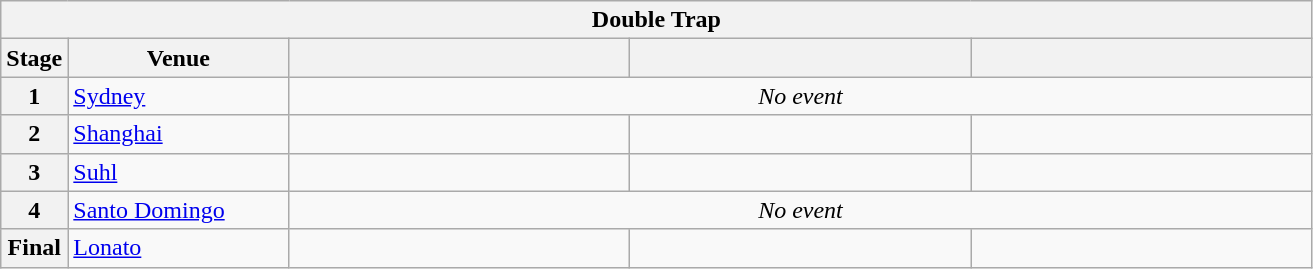<table class="wikitable">
<tr>
<th colspan="5">Double Trap</th>
</tr>
<tr>
<th>Stage</th>
<th width=140>Venue</th>
<th width=220></th>
<th width=220></th>
<th width=220></th>
</tr>
<tr>
<th>1</th>
<td> <a href='#'>Sydney</a></td>
<td align = center colspan="3"><em>No event</em></td>
</tr>
<tr>
<th>2</th>
<td> <a href='#'>Shanghai</a></td>
<td></td>
<td></td>
<td></td>
</tr>
<tr>
<th>3</th>
<td> <a href='#'>Suhl</a></td>
<td></td>
<td></td>
<td></td>
</tr>
<tr>
<th>4</th>
<td> <a href='#'>Santo Domingo</a></td>
<td align = center colspan="3"><em>No event</em></td>
</tr>
<tr>
<th>Final</th>
<td> <a href='#'>Lonato</a></td>
<td></td>
<td></td>
<td></td>
</tr>
</table>
